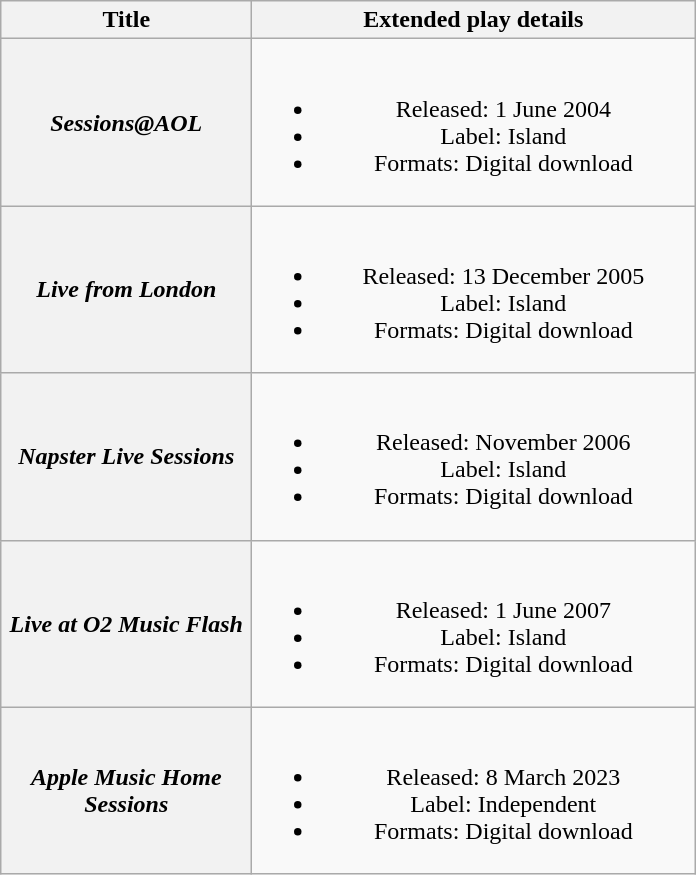<table class="wikitable plainrowheaders" style="text-align:center;">
<tr>
<th scope="col" style="width:10em;">Title</th>
<th scope="col" style="width:18em;">Extended play details</th>
</tr>
<tr>
<th scope="row"><em>Sessions@AOL</em></th>
<td><br><ul><li>Released: 1 June 2004</li><li>Label: Island</li><li>Formats: Digital download</li></ul></td>
</tr>
<tr>
<th scope="row"><em>Live from London</em></th>
<td><br><ul><li>Released: 13 December 2005</li><li>Label: Island</li><li>Formats: Digital download</li></ul></td>
</tr>
<tr>
<th scope="row"><em>Napster Live Sessions</em></th>
<td><br><ul><li>Released: November 2006</li><li>Label: Island</li><li>Formats: Digital download</li></ul></td>
</tr>
<tr>
<th scope="row"><em>Live at O2 Music Flash</em></th>
<td><br><ul><li>Released: 1 June 2007</li><li>Label: Island</li><li>Formats: Digital download</li></ul></td>
</tr>
<tr>
<th scope="row"><em>Apple Music Home Sessions</em></th>
<td><br><ul><li>Released: 8 March 2023</li><li>Label: Independent</li><li>Formats: Digital download</li></ul></td>
</tr>
</table>
